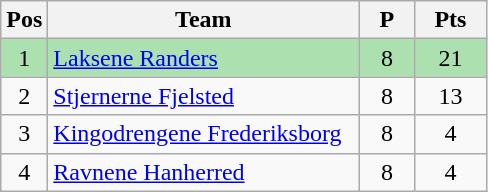<table class="wikitable" style="font-size: 100%">
<tr>
<th width=20>Pos</th>
<th width=200>Team</th>
<th width=30>P</th>
<th width=40>Pts</th>
</tr>
<tr align=center style="background:#ACE1AF;">
<td>1</td>
<td align="left"><a href='#'>Laksene Randers</a></td>
<td>8</td>
<td>21</td>
</tr>
<tr align=center>
<td>2</td>
<td align="left"><a href='#'>Stjernerne Fjelsted</a></td>
<td>8</td>
<td>13</td>
</tr>
<tr align=center>
<td>3</td>
<td align="left"><a href='#'>Kingodrengene Frederiksborg</a></td>
<td>8</td>
<td>4</td>
</tr>
<tr align=center>
<td>4</td>
<td align="left"><a href='#'>Ravnene Hanherred</a></td>
<td>8</td>
<td>4</td>
</tr>
</table>
